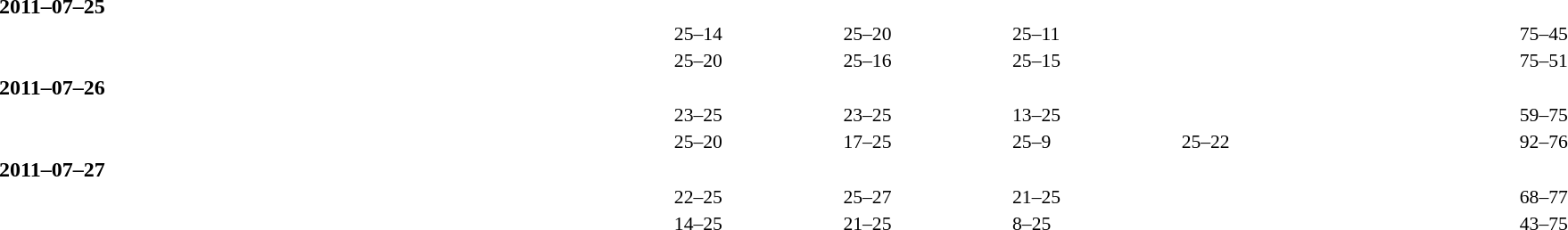<table width=100% cellspacing=1>
<tr>
<th width=15%></th>
<th width=10%></th>
<th width=15%></th>
<th width=10%></th>
<th width=10%></th>
<th width=10%></th>
<th width=10%></th>
<th width=10%></th>
<th width=10%></th>
</tr>
<tr>
<td colspan=3><strong>2011–07–25</strong></td>
</tr>
<tr style=font-size:90%>
<td align=right><strong></strong></td>
<td align=center></td>
<td></td>
<td>25–14</td>
<td>25–20</td>
<td>25–11</td>
<td></td>
<td></td>
<td>75–45</td>
</tr>
<tr style=font-size:90%>
<td align=right><strong></strong></td>
<td align=center></td>
<td></td>
<td>25–20</td>
<td>25–16</td>
<td>25–15</td>
<td></td>
<td></td>
<td>75–51</td>
</tr>
<tr>
<td colspan=3><strong>2011–07–26</strong></td>
</tr>
<tr style=font-size:90%>
<td align=right></td>
<td align=center></td>
<td><strong></strong></td>
<td>23–25</td>
<td>23–25</td>
<td>13–25</td>
<td></td>
<td></td>
<td>59–75</td>
</tr>
<tr style=font-size:90%>
<td align=right><strong></strong></td>
<td align=center></td>
<td></td>
<td>25–20</td>
<td>17–25</td>
<td>25–9</td>
<td>25–22</td>
<td></td>
<td>92–76</td>
</tr>
<tr>
<td colspan=3><strong>2011–07–27</strong></td>
</tr>
<tr style=font-size:90%>
<td align=right></td>
<td align=center></td>
<td><strong></strong></td>
<td>22–25</td>
<td>25–27</td>
<td>21–25</td>
<td></td>
<td></td>
<td>68–77</td>
</tr>
<tr style=font-size:90%>
<td align=right></td>
<td align=center></td>
<td><strong></strong></td>
<td>14–25</td>
<td>21–25</td>
<td>8–25</td>
<td></td>
<td></td>
<td>43–75</td>
</tr>
</table>
